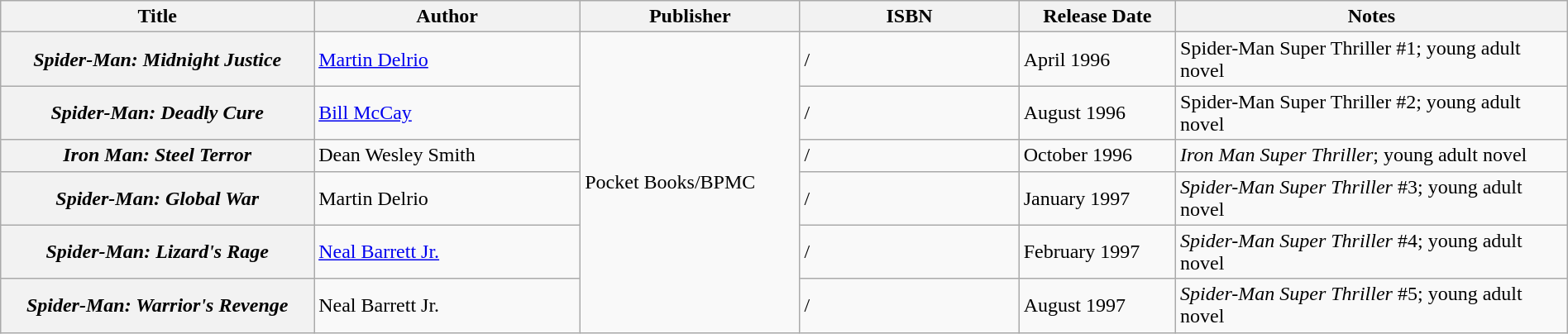<table class="wikitable" width="100%">
<tr>
<th width="20%">Title</th>
<th width="17%">Author</th>
<th width="14%">Publisher</th>
<th width="14%">ISBN</th>
<th width="10%">Release Date</th>
<th width="25%">Notes</th>
</tr>
<tr>
<th><em>Spider-Man: Midnight Justice</em></th>
<td><a href='#'>Martin Delrio</a></td>
<td rowspan="6">Pocket Books/BPMC</td>
<td> / </td>
<td>April 1996</td>
<td>Spider-Man Super Thriller #1; young adult novel</td>
</tr>
<tr>
<th><em>Spider-Man: Deadly Cure</em></th>
<td><a href='#'>Bill McCay</a></td>
<td> / </td>
<td>August 1996</td>
<td>Spider-Man Super Thriller #2; young adult novel</td>
</tr>
<tr>
<th><em>Iron Man: Steel Terror</em></th>
<td>Dean Wesley Smith</td>
<td> / </td>
<td>October 1996</td>
<td><em>Iron Man Super Thriller</em>; young adult novel</td>
</tr>
<tr>
<th><em>Spider-Man: Global War</em></th>
<td>Martin Delrio</td>
<td> / </td>
<td>January 1997</td>
<td><em>Spider-Man Super Thriller</em> #3; young adult novel</td>
</tr>
<tr>
<th><em>Spider-Man: Lizard's Rage</em></th>
<td><a href='#'>Neal Barrett Jr.</a></td>
<td> / </td>
<td>February 1997</td>
<td><em>Spider-Man Super Thriller</em> #4; young adult novel</td>
</tr>
<tr>
<th><em>Spider-Man: Warrior's Revenge</em></th>
<td>Neal Barrett Jr.</td>
<td> / </td>
<td>August 1997</td>
<td><em>Spider-Man Super Thriller</em> #5; young adult novel</td>
</tr>
</table>
